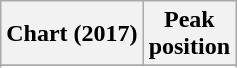<table class="wikitable sortable plainrowheaders" style="text-align:center">
<tr>
<th scope="col">Chart (2017)</th>
<th scope="col">Peak<br>position</th>
</tr>
<tr>
</tr>
<tr>
</tr>
</table>
